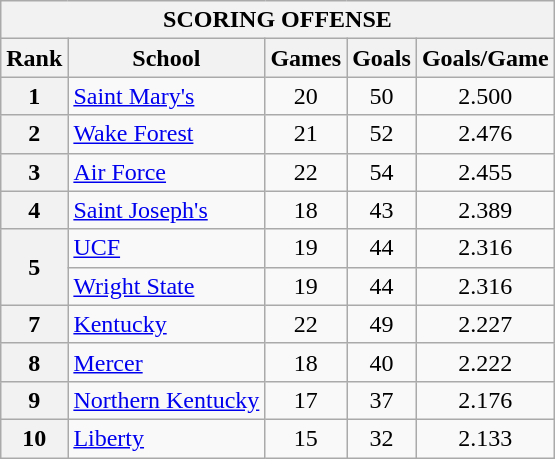<table class="wikitable">
<tr>
<th colspan=5>SCORING OFFENSE</th>
</tr>
<tr>
<th>Rank</th>
<th>School</th>
<th>Games</th>
<th>Goals</th>
<th>Goals/Game</th>
</tr>
<tr>
<th>1</th>
<td><a href='#'>Saint Mary's</a></td>
<td style="text-align:center;">20</td>
<td style="text-align:center;">50</td>
<td style="text-align:center;">2.500</td>
</tr>
<tr>
<th>2</th>
<td><a href='#'>Wake Forest</a></td>
<td style="text-align:center;">21</td>
<td style="text-align:center;">52</td>
<td style="text-align:center;">2.476</td>
</tr>
<tr>
<th>3</th>
<td><a href='#'>Air Force</a></td>
<td style="text-align:center;">22</td>
<td style="text-align:center;">54</td>
<td style="text-align:center;">2.455</td>
</tr>
<tr>
<th>4</th>
<td><a href='#'>Saint Joseph's</a></td>
<td style="text-align:center;">18</td>
<td style="text-align:center;">43</td>
<td style="text-align:center;">2.389</td>
</tr>
<tr>
<th rowspan="2">5</th>
<td><a href='#'>UCF</a></td>
<td style="text-align:center;">19</td>
<td style="text-align:center;">44</td>
<td style="text-align:center;">2.316</td>
</tr>
<tr>
<td><a href='#'>Wright State</a></td>
<td style="text-align:center;">19</td>
<td style="text-align:center;">44</td>
<td style="text-align:center;">2.316</td>
</tr>
<tr>
<th>7</th>
<td><a href='#'>Kentucky</a></td>
<td style="text-align:center;">22</td>
<td style="text-align:center;">49</td>
<td style="text-align:center;">2.227</td>
</tr>
<tr>
<th>8</th>
<td><a href='#'>Mercer</a></td>
<td style="text-align:center;">18</td>
<td style="text-align:center;">40</td>
<td style="text-align:center;">2.222</td>
</tr>
<tr>
<th>9</th>
<td><a href='#'>Northern Kentucky</a></td>
<td style="text-align:center;">17</td>
<td style="text-align:center;">37</td>
<td style="text-align:center;">2.176</td>
</tr>
<tr>
<th>10</th>
<td><a href='#'>Liberty</a></td>
<td style="text-align:center;">15</td>
<td style="text-align:center;">32</td>
<td style="text-align:center;">2.133</td>
</tr>
</table>
